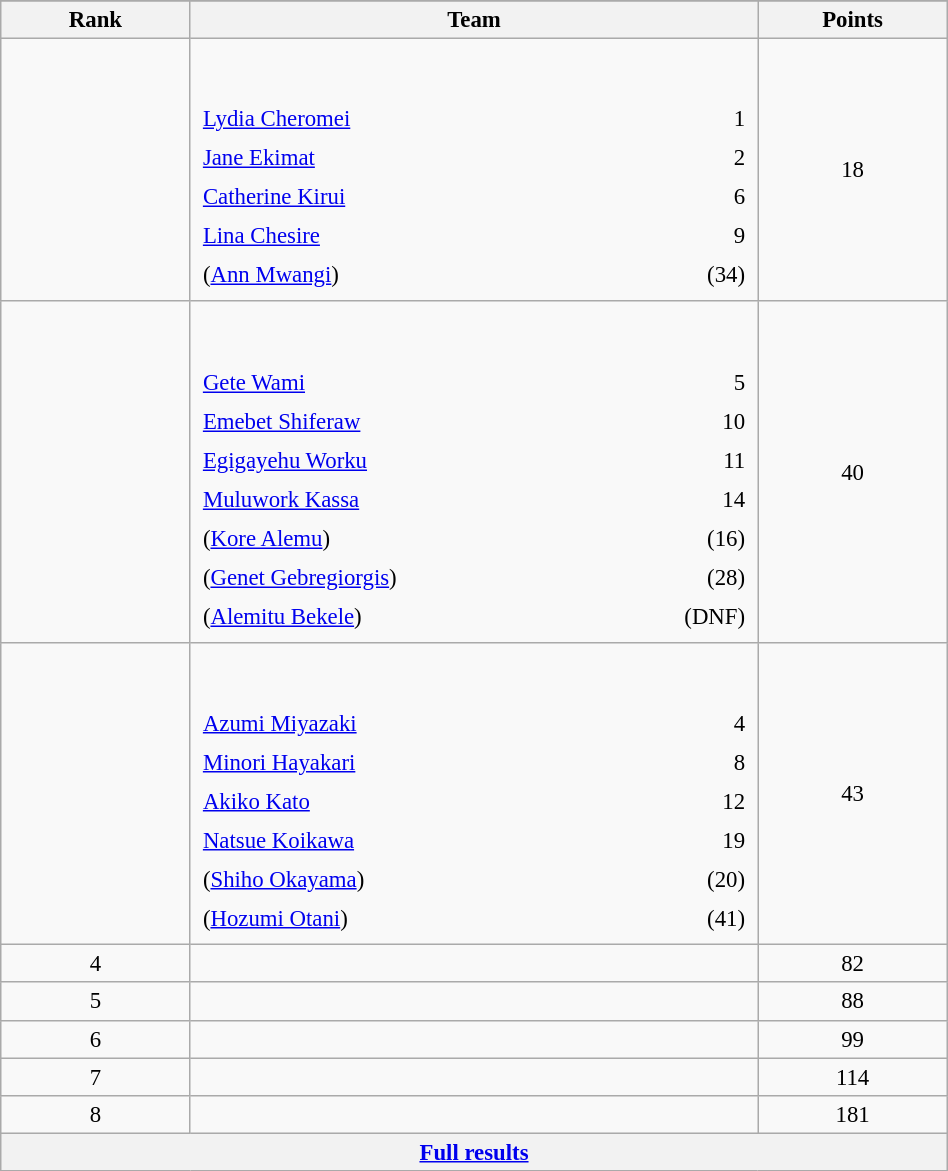<table class="wikitable sortable" style=" text-align:center; font-size:95%;" width="50%">
<tr>
</tr>
<tr>
<th width=10%>Rank</th>
<th width=30%>Team</th>
<th width=10%>Points</th>
</tr>
<tr>
<td align=center></td>
<td align=left> <br><br><table width=100%>
<tr>
<td align=left style="border:0"><a href='#'>Lydia Cheromei</a></td>
<td align=right style="border:0">1</td>
</tr>
<tr>
<td align=left style="border:0"><a href='#'>Jane Ekimat</a></td>
<td align=right style="border:0">2</td>
</tr>
<tr>
<td align=left style="border:0"><a href='#'>Catherine Kirui</a></td>
<td align=right style="border:0">6</td>
</tr>
<tr>
<td align=left style="border:0"><a href='#'>Lina Chesire</a></td>
<td align=right style="border:0">9</td>
</tr>
<tr>
<td align=left style="border:0">(<a href='#'>Ann Mwangi</a>)</td>
<td align=right style="border:0">(34)</td>
</tr>
</table>
</td>
<td>18</td>
</tr>
<tr>
<td align=center></td>
<td align=left> <br><br><table width=100%>
<tr>
<td align=left style="border:0"><a href='#'>Gete Wami</a></td>
<td align=right style="border:0">5</td>
</tr>
<tr>
<td align=left style="border:0"><a href='#'>Emebet Shiferaw</a></td>
<td align=right style="border:0">10</td>
</tr>
<tr>
<td align=left style="border:0"><a href='#'>Egigayehu Worku</a></td>
<td align=right style="border:0">11</td>
</tr>
<tr>
<td align=left style="border:0"><a href='#'>Muluwork Kassa</a></td>
<td align=right style="border:0">14</td>
</tr>
<tr>
<td align=left style="border:0">(<a href='#'>Kore Alemu</a>)</td>
<td align=right style="border:0">(16)</td>
</tr>
<tr>
<td align=left style="border:0">(<a href='#'>Genet Gebregiorgis</a>)</td>
<td align=right style="border:0">(28)</td>
</tr>
<tr>
<td align=left style="border:0">(<a href='#'>Alemitu Bekele</a>)</td>
<td align=right style="border:0">(DNF)</td>
</tr>
</table>
</td>
<td>40</td>
</tr>
<tr>
<td align=center></td>
<td align=left> <br><br><table width=100%>
<tr>
<td align=left style="border:0"><a href='#'>Azumi Miyazaki</a></td>
<td align=right style="border:0">4</td>
</tr>
<tr>
<td align=left style="border:0"><a href='#'>Minori Hayakari</a></td>
<td align=right style="border:0">8</td>
</tr>
<tr>
<td align=left style="border:0"><a href='#'>Akiko Kato</a></td>
<td align=right style="border:0">12</td>
</tr>
<tr>
<td align=left style="border:0"><a href='#'>Natsue Koikawa</a></td>
<td align=right style="border:0">19</td>
</tr>
<tr>
<td align=left style="border:0">(<a href='#'>Shiho Okayama</a>)</td>
<td align=right style="border:0">(20)</td>
</tr>
<tr>
<td align=left style="border:0">(<a href='#'>Hozumi Otani</a>)</td>
<td align=right style="border:0">(41)</td>
</tr>
</table>
</td>
<td>43</td>
</tr>
<tr>
<td align=center>4</td>
<td align=left></td>
<td>82</td>
</tr>
<tr>
<td align=center>5</td>
<td align=left></td>
<td>88</td>
</tr>
<tr>
<td align=center>6</td>
<td align=left></td>
<td>99</td>
</tr>
<tr>
<td align=center>7</td>
<td align=left></td>
<td>114</td>
</tr>
<tr>
<td align=center>8</td>
<td align=left></td>
<td>181</td>
</tr>
<tr class="sortbottom">
<th colspan=3 align=center><a href='#'>Full results</a></th>
</tr>
</table>
